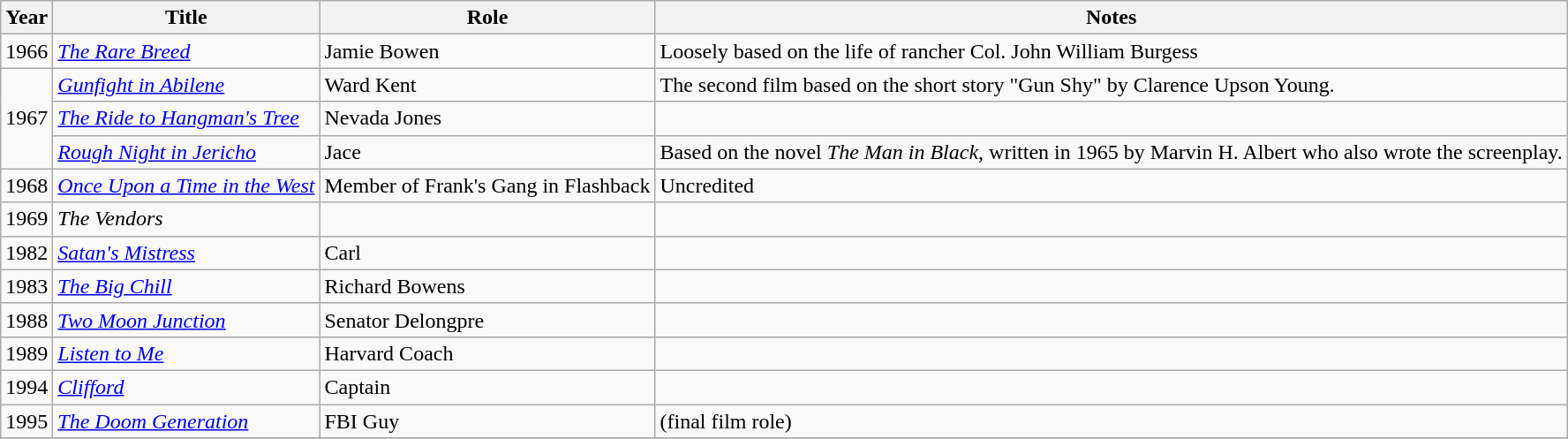<table class="wikitable sortable">
<tr>
<th>Year</th>
<th>Title</th>
<th>Role</th>
<th class="unsortable">Notes</th>
</tr>
<tr>
<td>1966</td>
<td><em><a href='#'>The Rare Breed</a></em></td>
<td>Jamie Bowen</td>
<td>Loosely based on the life of rancher Col. John William Burgess</td>
</tr>
<tr>
<td rowspan=3>1967</td>
<td><em><a href='#'>Gunfight in Abilene</a></em></td>
<td>Ward Kent</td>
<td>The second film based on the short story "Gun Shy" by Clarence Upson Young.</td>
</tr>
<tr>
<td><em><a href='#'>The Ride to Hangman's Tree</a></em></td>
<td>Nevada Jones</td>
<td></td>
</tr>
<tr>
<td><em><a href='#'>Rough Night in Jericho</a></em></td>
<td>Jace</td>
<td>Based on the novel <em>The Man in Black</em>, written in 1965 by Marvin H. Albert who also wrote the screenplay.</td>
</tr>
<tr>
<td>1968</td>
<td><em><a href='#'>Once Upon a Time in the West</a></em></td>
<td>Member of Frank's Gang in Flashback</td>
<td>Uncredited</td>
</tr>
<tr>
<td>1969</td>
<td><em>The Vendors</em></td>
<td></td>
<td></td>
</tr>
<tr>
<td>1982</td>
<td><em><a href='#'>Satan's Mistress</a></em></td>
<td>Carl</td>
<td></td>
</tr>
<tr>
<td>1983</td>
<td><em><a href='#'>The Big Chill</a></em></td>
<td>Richard Bowens</td>
<td></td>
</tr>
<tr>
<td>1988</td>
<td><em><a href='#'>Two Moon Junction</a></em></td>
<td>Senator Delongpre</td>
<td></td>
</tr>
<tr>
<td>1989</td>
<td><em><a href='#'>Listen to Me</a></em></td>
<td>Harvard Coach</td>
<td></td>
</tr>
<tr>
<td>1994</td>
<td><em><a href='#'>Clifford</a></em></td>
<td>Captain</td>
<td></td>
</tr>
<tr>
<td>1995</td>
<td><em><a href='#'>The Doom Generation</a></em></td>
<td>FBI Guy</td>
<td>(final film role)</td>
</tr>
<tr>
</tr>
</table>
